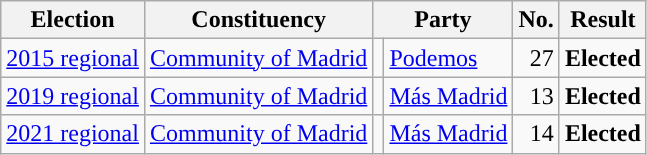<table class="wikitable" style="text-align:left;">
<tr>
<th scope=col>Election</th>
<th scope=col>Constituency</th>
<th scope=col colspan="2">Party</th>
<th scope=col>No.</th>
<th scope=col>Result</th>
</tr>
<tr>
<td><a href='#'>2015 regional</a></td>
<td><a href='#'>Community of Madrid</a></td>
<td style="background:"></td>
<td><a href='#'>Podemos</a></td>
<td align=right>27</td>
<td><strong>Elected</strong></td>
</tr>
<tr>
<td><a href='#'>2019 regional</a></td>
<td><a href='#'>Community of Madrid</a></td>
<td style="background:"></td>
<td><a href='#'>Más Madrid</a></td>
<td align=right>13</td>
<td><strong>Elected</strong></td>
</tr>
<tr>
<td><a href='#'>2021 regional</a></td>
<td><a href='#'>Community of Madrid</a></td>
<td style="background:"></td>
<td><a href='#'>Más Madrid</a></td>
<td align=right>14</td>
<td><strong>Elected</strong></td>
</tr>
</table>
